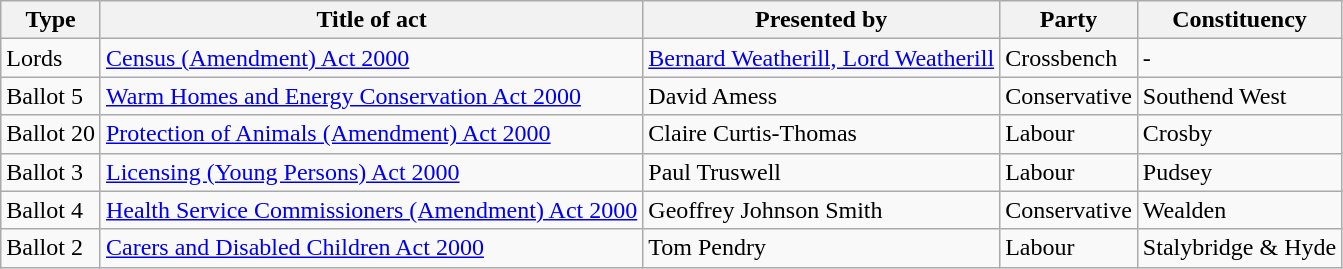<table class="wikitable">
<tr>
<th>Type</th>
<th>Title of act</th>
<th>Presented by</th>
<th>Party</th>
<th>Constituency</th>
</tr>
<tr |->
<td>Lords</td>
<td><a href='#'>Census (Amendment) Act 2000</a></td>
<td><a href='#'>Bernard Weatherill, Lord Weatherill</a></td>
<td>Crossbench</td>
<td>-</td>
</tr>
<tr>
<td>Ballot 5</td>
<td><a href='#'>Warm Homes and Energy Conservation Act 2000</a></td>
<td>David Amess</td>
<td>Conservative</td>
<td>Southend West</td>
</tr>
<tr>
<td>Ballot 20</td>
<td><a href='#'>Protection of Animals (Amendment) Act 2000</a></td>
<td>Claire Curtis-Thomas</td>
<td>Labour</td>
<td>Crosby</td>
</tr>
<tr>
<td>Ballot 3</td>
<td><a href='#'>Licensing (Young Persons) Act 2000</a></td>
<td>Paul Truswell</td>
<td>Labour</td>
<td>Pudsey</td>
</tr>
<tr>
<td>Ballot 4</td>
<td><a href='#'>Health Service Commissioners (Amendment) Act 2000</a></td>
<td>Geoffrey Johnson Smith</td>
<td>Conservative</td>
<td>Wealden</td>
</tr>
<tr>
<td>Ballot 2</td>
<td><a href='#'>Carers and Disabled Children Act 2000</a></td>
<td>Tom Pendry</td>
<td>Labour</td>
<td>Stalybridge & Hyde</td>
</tr>
</table>
